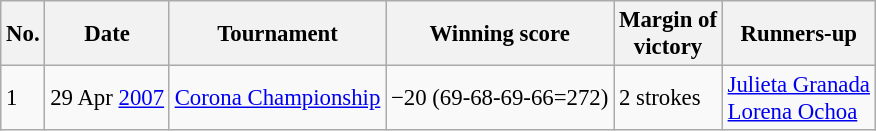<table class="wikitable" style="font-size:95%;">
<tr>
<th>No.</th>
<th>Date</th>
<th>Tournament</th>
<th>Winning score</th>
<th>Margin of<br>victory</th>
<th>Runners-up</th>
</tr>
<tr>
<td>1</td>
<td>29 Apr <a href='#'>2007</a></td>
<td><a href='#'>Corona Championship</a></td>
<td>−20 (69-68-69-66=272)</td>
<td>2 strokes</td>
<td> <a href='#'>Julieta Granada</a><br> <a href='#'>Lorena Ochoa</a></td>
</tr>
</table>
